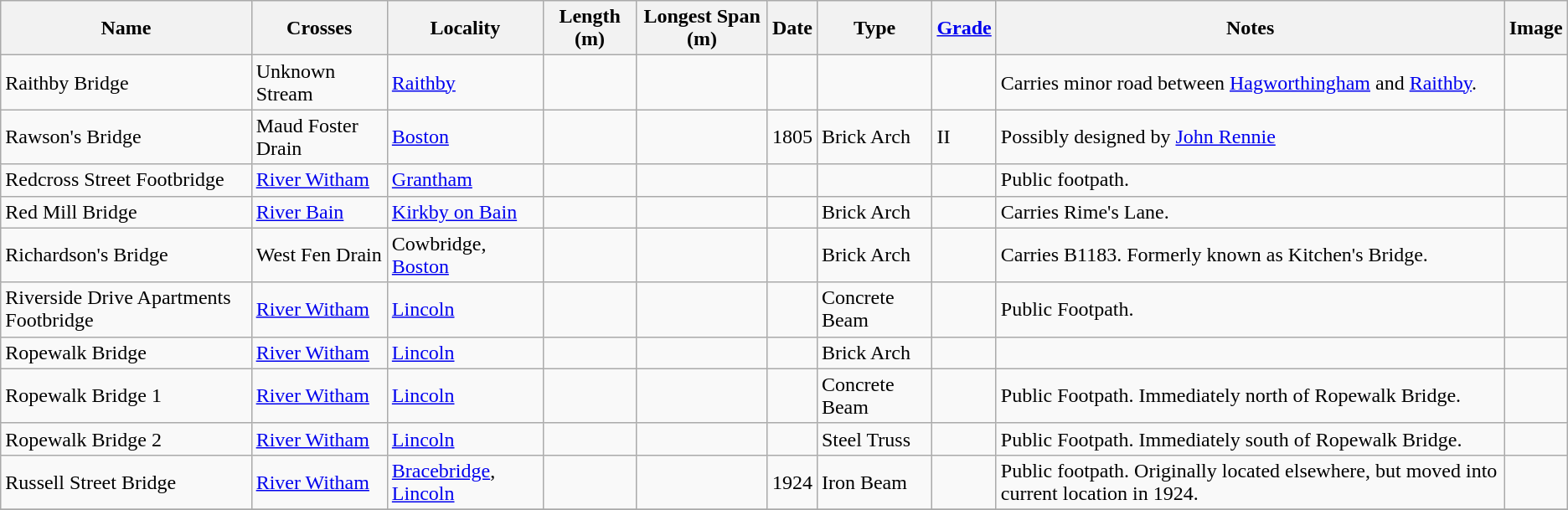<table class="wikitable sortable">
<tr>
<th>Name</th>
<th>Crosses</th>
<th>Locality</th>
<th>Length (m)</th>
<th>Longest Span (m)</th>
<th>Date</th>
<th>Type</th>
<th><a href='#'>Grade</a></th>
<th class="unsortable">Notes</th>
<th class="unsortable">Image</th>
</tr>
<tr>
<td>Raithby Bridge</td>
<td>Unknown Stream</td>
<td><a href='#'>Raithby</a></td>
<td></td>
<td></td>
<td></td>
<td></td>
<td></td>
<td>Carries minor road between <a href='#'>Hagworthingham</a> and <a href='#'>Raithby</a>.</td>
<td></td>
</tr>
<tr>
<td>Rawson's Bridge</td>
<td>Maud Foster Drain</td>
<td><a href='#'>Boston</a></td>
<td></td>
<td></td>
<td>1805</td>
<td>Brick Arch</td>
<td>II</td>
<td>Possibly designed by <a href='#'>John Rennie</a></td>
<td></td>
</tr>
<tr>
<td>Redcross Street Footbridge</td>
<td><a href='#'>River Witham</a></td>
<td><a href='#'>Grantham</a></td>
<td></td>
<td></td>
<td></td>
<td></td>
<td></td>
<td>Public footpath.</td>
<td></td>
</tr>
<tr>
<td>Red Mill Bridge</td>
<td><a href='#'>River Bain</a></td>
<td><a href='#'>Kirkby on Bain</a></td>
<td></td>
<td></td>
<td></td>
<td>Brick Arch</td>
<td></td>
<td>Carries Rime's Lane.</td>
<td></td>
</tr>
<tr>
<td>Richardson's Bridge</td>
<td>West Fen Drain</td>
<td>Cowbridge, <a href='#'>Boston</a></td>
<td></td>
<td></td>
<td></td>
<td>Brick Arch</td>
<td></td>
<td>Carries B1183. Formerly known as Kitchen's Bridge.</td>
<td></td>
</tr>
<tr>
<td>Riverside Drive Apartments Footbridge</td>
<td><a href='#'>River Witham</a></td>
<td><a href='#'>Lincoln</a></td>
<td></td>
<td></td>
<td></td>
<td>Concrete Beam</td>
<td></td>
<td>Public Footpath.</td>
<td></td>
</tr>
<tr>
<td>Ropewalk Bridge</td>
<td><a href='#'>River Witham</a></td>
<td><a href='#'>Lincoln</a></td>
<td></td>
<td></td>
<td></td>
<td>Brick Arch</td>
<td></td>
<td></td>
<td></td>
</tr>
<tr>
<td>Ropewalk Bridge 1</td>
<td><a href='#'>River Witham</a></td>
<td><a href='#'>Lincoln</a></td>
<td></td>
<td></td>
<td></td>
<td>Concrete Beam</td>
<td></td>
<td>Public Footpath. Immediately north of Ropewalk Bridge.</td>
<td></td>
</tr>
<tr>
<td>Ropewalk Bridge 2</td>
<td><a href='#'>River Witham</a></td>
<td><a href='#'>Lincoln</a></td>
<td></td>
<td></td>
<td></td>
<td>Steel Truss</td>
<td></td>
<td>Public Footpath. Immediately south of Ropewalk Bridge.</td>
<td></td>
</tr>
<tr>
<td>Russell Street Bridge</td>
<td><a href='#'>River Witham</a></td>
<td><a href='#'>Bracebridge</a>, <a href='#'>Lincoln</a></td>
<td></td>
<td></td>
<td>1924</td>
<td>Iron Beam</td>
<td></td>
<td>Public footpath. Originally located elsewhere, but moved into current location in 1924.</td>
<td></td>
</tr>
<tr>
</tr>
</table>
